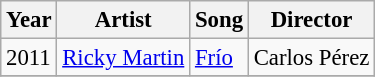<table class="wikitable" style="font-size: 95%;">
<tr>
<th>Year</th>
<th>Artist</th>
<th>Song</th>
<th>Director</th>
</tr>
<tr>
<td>2011</td>
<td><a href='#'>Ricky Martin</a></td>
<td><a href='#'>Frío</a></td>
<td>Carlos Pérez</td>
</tr>
<tr>
</tr>
</table>
